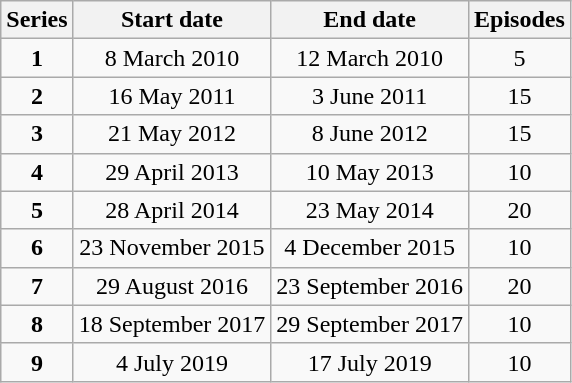<table class="wikitable" style="text-align:center;">
<tr>
<th>Series</th>
<th>Start date</th>
<th>End date</th>
<th>Episodes</th>
</tr>
<tr>
<td><strong>1</strong></td>
<td>8 March 2010</td>
<td>12 March 2010</td>
<td>5</td>
</tr>
<tr>
<td><strong>2</strong></td>
<td>16 May 2011</td>
<td>3 June 2011</td>
<td>15</td>
</tr>
<tr>
<td><strong>3</strong></td>
<td>21 May 2012</td>
<td>8 June 2012</td>
<td>15</td>
</tr>
<tr>
<td><strong>4</strong></td>
<td>29 April 2013</td>
<td>10 May 2013</td>
<td>10</td>
</tr>
<tr>
<td><strong>5</strong></td>
<td>28 April 2014</td>
<td>23 May 2014</td>
<td>20</td>
</tr>
<tr>
<td><strong>6</strong></td>
<td>23 November 2015</td>
<td>4 December 2015</td>
<td>10</td>
</tr>
<tr>
<td><strong>7</strong></td>
<td>29 August 2016</td>
<td>23 September 2016</td>
<td>20</td>
</tr>
<tr>
<td><strong>8</strong></td>
<td>18 September 2017</td>
<td>29 September 2017</td>
<td>10</td>
</tr>
<tr>
<td><strong>9</strong></td>
<td>4 July 2019</td>
<td>17 July 2019</td>
<td>10</td>
</tr>
</table>
